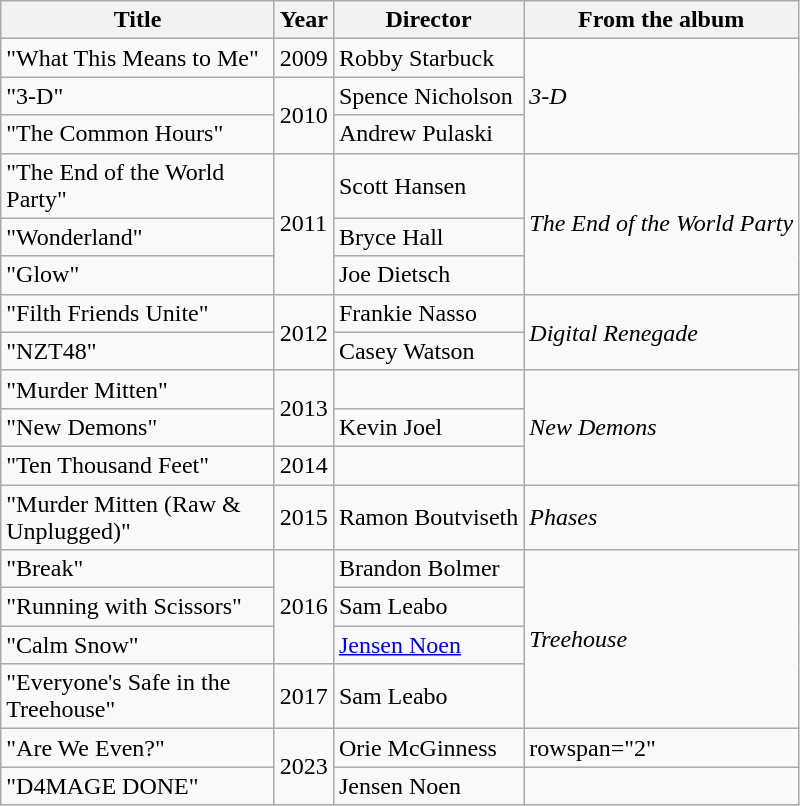<table class="wikitable">
<tr>
<th style="width:175px;">Title</th>
<th>Year</th>
<th>Director</th>
<th>From the album</th>
</tr>
<tr>
<td>"What This Means to Me"</td>
<td>2009</td>
<td>Robby Starbuck</td>
<td rowspan="3"><em>3-D</em></td>
</tr>
<tr>
<td>"3-D"</td>
<td rowspan="2">2010</td>
<td>Spence Nicholson</td>
</tr>
<tr>
<td>"The Common Hours"</td>
<td>Andrew Pulaski</td>
</tr>
<tr>
<td>"The End of the World Party"</td>
<td rowspan="3">2011</td>
<td>Scott Hansen</td>
<td rowspan="3"><em>The End of the World Party</em></td>
</tr>
<tr>
<td>"Wonderland"</td>
<td>Bryce Hall</td>
</tr>
<tr>
<td>"Glow"</td>
<td>Joe Dietsch</td>
</tr>
<tr>
<td>"Filth Friends Unite"</td>
<td rowspan="2">2012</td>
<td>Frankie Nasso</td>
<td rowspan="2"><em>Digital Renegade</em></td>
</tr>
<tr>
<td>"NZT48"</td>
<td>Casey Watson</td>
</tr>
<tr>
<td>"Murder Mitten"</td>
<td rowspan="2">2013</td>
<td></td>
<td rowspan="3"><em>New Demons</em></td>
</tr>
<tr>
<td>"New Demons"</td>
<td>Kevin Joel</td>
</tr>
<tr>
<td>"Ten Thousand Feet"</td>
<td>2014</td>
</tr>
<tr>
<td>"Murder Mitten (Raw & Unplugged)"</td>
<td>2015</td>
<td>Ramon Boutviseth</td>
<td><em>Phases</em></td>
</tr>
<tr>
<td>"Break"</td>
<td rowspan="3">2016</td>
<td>Brandon Bolmer</td>
<td rowspan="4"><em>Treehouse</em></td>
</tr>
<tr>
<td>"Running with Scissors"</td>
<td>Sam Leabo</td>
</tr>
<tr>
<td>"Calm Snow"</td>
<td><a href='#'>Jensen Noen</a></td>
</tr>
<tr>
<td>"Everyone's Safe in the Treehouse"</td>
<td>2017</td>
<td>Sam Leabo</td>
</tr>
<tr>
<td>"Are We Even?"</td>
<td rowspan="2">2023</td>
<td>Orie McGinness</td>
<td>rowspan="2" </td>
</tr>
<tr>
<td>"D4MAGE DONE"</td>
<td>Jensen Noen</td>
</tr>
</table>
